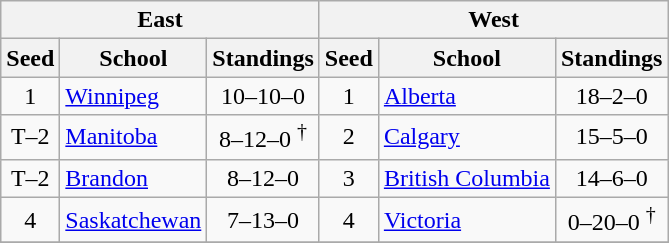<table class="wikitable">
<tr>
<th colspan=3>East</th>
<th colspan=3>West</th>
</tr>
<tr>
<th>Seed</th>
<th width:120px">School</th>
<th>Standings</th>
<th>Seed</th>
<th width:120px">School</th>
<th>Standings</th>
</tr>
<tr>
<td align=center>1</td>
<td><a href='#'>Winnipeg</a></td>
<td align=center>10–10–0</td>
<td align=center>1</td>
<td><a href='#'>Alberta</a></td>
<td align=center>18–2–0</td>
</tr>
<tr>
<td align=center>T–2</td>
<td><a href='#'>Manitoba</a></td>
<td align=center>8–12–0 <sup>†</sup></td>
<td align=center>2</td>
<td><a href='#'>Calgary</a></td>
<td align=center>15–5–0</td>
</tr>
<tr>
<td align=center>T–2</td>
<td><a href='#'>Brandon</a></td>
<td align=center>8–12–0</td>
<td align=center>3</td>
<td><a href='#'>British Columbia</a></td>
<td align=center>14–6–0</td>
</tr>
<tr>
<td align=center>4</td>
<td><a href='#'>Saskatchewan</a></td>
<td align=center>7–13–0</td>
<td align=center>4</td>
<td><a href='#'>Victoria</a></td>
<td align=center>0–20–0 <sup>†</sup></td>
</tr>
<tr>
</tr>
</table>
